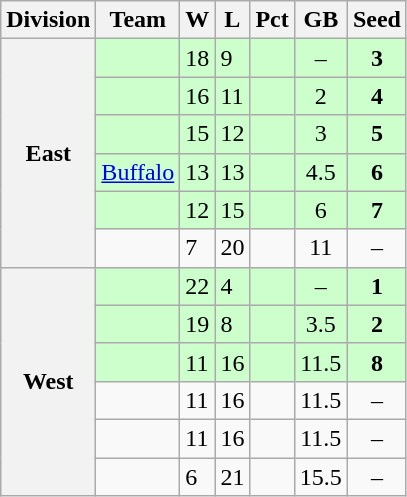<table class="wikitable sortable">
<tr>
<th scope="col">Division</th>
<th scope="col">Team</th>
<th scope="col">W</th>
<th scope="col">L</th>
<th scope="col">Pct</th>
<th scope="col">GB</th>
<th scope="col">Seed</th>
</tr>
<tr style="background: #ccffcc">
<th scope="row" rowspan="6">East</th>
<td></td>
<td>18</td>
<td>9</td>
<td></td>
<td style="text-align: center">–</td>
<td style="text-align: center"><strong>3</strong></td>
</tr>
<tr style="background: #ccffcc">
<td></td>
<td>16</td>
<td>11</td>
<td></td>
<td style="text-align: center">2</td>
<td style="text-align: center"><strong>4</strong></td>
</tr>
<tr style="background: #ccffcc">
<td></td>
<td>15</td>
<td>12</td>
<td></td>
<td style="text-align: center">3</td>
<td style="text-align: center"><strong>5</strong></td>
</tr>
<tr style="background: #ccffcc">
<td><a href='#'>Buffalo</a></td>
<td>13</td>
<td>13</td>
<td></td>
<td style="text-align: center">4.5</td>
<td style="text-align: center"><strong>6</strong></td>
</tr>
<tr style="background: #ccffcc">
<td></td>
<td>12</td>
<td>15</td>
<td></td>
<td style="text-align: center">6</td>
<td style="text-align: center"><strong>7</strong></td>
</tr>
<tr>
<td></td>
<td>7</td>
<td>20</td>
<td></td>
<td style="text-align: center">11</td>
<td style="text-align: center">–</td>
</tr>
<tr style="background: #ccffcc">
<th scope="row" rowspan="6">West</th>
<td></td>
<td>22</td>
<td>4</td>
<td></td>
<td style="text-align: center">–</td>
<td style="text-align: center"><strong>1</strong></td>
</tr>
<tr style="background: #ccffcc">
<td></td>
<td>19</td>
<td>8</td>
<td></td>
<td style="text-align: center">3.5</td>
<td style="text-align: center"><strong>2</strong></td>
</tr>
<tr style="background: #ccffcc">
<td></td>
<td>11</td>
<td>16</td>
<td></td>
<td style="text-align: center">11.5</td>
<td style="text-align: center"><strong>8</strong></td>
</tr>
<tr>
<td></td>
<td>11</td>
<td>16</td>
<td></td>
<td style="text-align: center">11.5</td>
<td style="text-align: center">–</td>
</tr>
<tr>
<td></td>
<td>11</td>
<td>16</td>
<td></td>
<td style="text-align: center">11.5</td>
<td style="text-align: center">–</td>
</tr>
<tr>
<td></td>
<td>6</td>
<td>21</td>
<td></td>
<td style="text-align: center">15.5</td>
<td style="text-align: center">–</td>
</tr>
</table>
